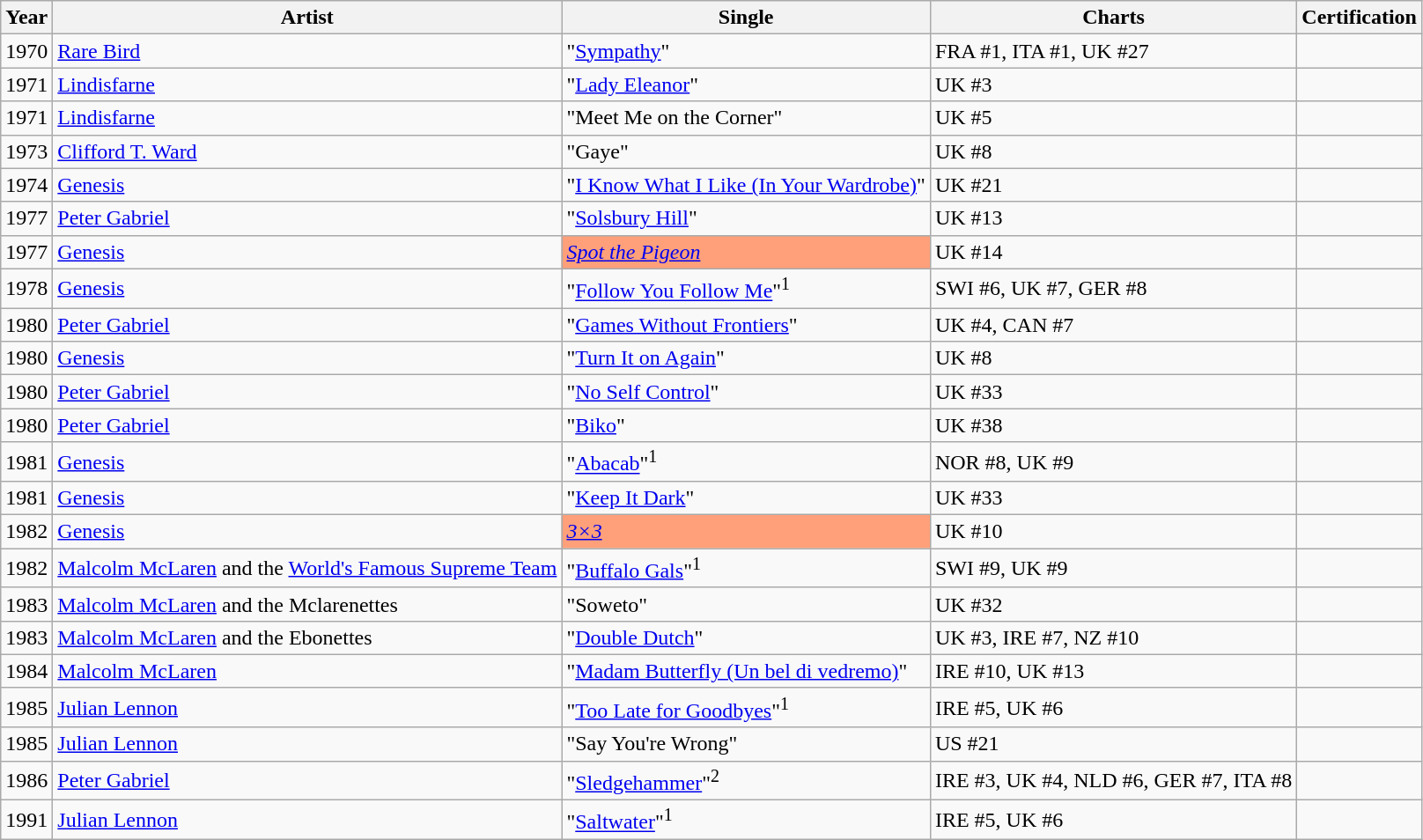<table class="wikitable">
<tr>
<th>Year</th>
<th>Artist</th>
<th>Single</th>
<th>Charts</th>
<th>Certification</th>
</tr>
<tr>
<td>1970</td>
<td><a href='#'>Rare Bird</a></td>
<td>"<a href='#'>Sympathy</a>"</td>
<td>FRA #1, ITA #1, UK #27</td>
<td></td>
</tr>
<tr>
<td>1971</td>
<td><a href='#'>Lindisfarne</a></td>
<td>"<a href='#'>Lady Eleanor</a>"</td>
<td>UK #3</td>
<td></td>
</tr>
<tr>
<td>1971</td>
<td><a href='#'>Lindisfarne</a></td>
<td>"Meet Me on the Corner"</td>
<td>UK #5</td>
<td></td>
</tr>
<tr>
<td>1973</td>
<td><a href='#'>Clifford T. Ward</a></td>
<td>"Gaye"</td>
<td>UK #8</td>
<td></td>
</tr>
<tr>
<td>1974</td>
<td><a href='#'>Genesis</a></td>
<td>"<a href='#'>I Know What I Like (In Your Wardrobe)</a>"</td>
<td>UK #21</td>
<td></td>
</tr>
<tr>
<td>1977</td>
<td><a href='#'>Peter Gabriel</a></td>
<td>"<a href='#'>Solsbury Hill</a>"</td>
<td>UK #13</td>
<td></td>
</tr>
<tr>
<td>1977</td>
<td><a href='#'>Genesis</a></td>
<td style="background:lightsalmon;"><em><a href='#'>Spot the Pigeon</a></em></td>
<td>UK #14</td>
<td></td>
</tr>
<tr>
<td>1978</td>
<td><a href='#'>Genesis</a></td>
<td>"<a href='#'>Follow You Follow Me</a>"<sup>1</sup></td>
<td>SWI #6, UK #7, GER #8</td>
<td></td>
</tr>
<tr>
<td>1980</td>
<td><a href='#'>Peter Gabriel</a></td>
<td>"<a href='#'>Games Without Frontiers</a>"</td>
<td>UK #4, CAN #7</td>
<td></td>
</tr>
<tr>
<td>1980</td>
<td><a href='#'>Genesis</a></td>
<td>"<a href='#'>Turn It on Again</a>"</td>
<td>UK #8</td>
<td></td>
</tr>
<tr>
<td>1980</td>
<td><a href='#'>Peter Gabriel</a></td>
<td>"<a href='#'>No Self Control</a>"</td>
<td>UK #33</td>
<td></td>
</tr>
<tr>
<td>1980</td>
<td><a href='#'>Peter Gabriel</a></td>
<td>"<a href='#'>Biko</a>"</td>
<td>UK #38</td>
<td></td>
</tr>
<tr>
<td>1981</td>
<td><a href='#'>Genesis</a></td>
<td>"<a href='#'>Abacab</a>"<sup>1</sup></td>
<td>NOR #8, UK #9</td>
<td></td>
</tr>
<tr>
<td>1981</td>
<td><a href='#'>Genesis</a></td>
<td>"<a href='#'>Keep It Dark</a>"</td>
<td>UK #33</td>
<td></td>
</tr>
<tr>
<td>1982</td>
<td><a href='#'>Genesis</a></td>
<td style="background:lightsalmon;"><em><a href='#'>3×3</a></em></td>
<td>UK #10</td>
<td></td>
</tr>
<tr>
<td>1982</td>
<td><a href='#'>Malcolm McLaren</a> and the <a href='#'>World's Famous Supreme Team</a></td>
<td>"<a href='#'>Buffalo Gals</a>"<sup>1</sup></td>
<td>SWI #9, UK #9</td>
<td></td>
</tr>
<tr>
<td>1983</td>
<td><a href='#'>Malcolm McLaren</a> and the Mclarenettes</td>
<td>"Soweto"</td>
<td>UK #32</td>
<td></td>
</tr>
<tr>
<td>1983</td>
<td><a href='#'>Malcolm McLaren</a> and the Ebonettes</td>
<td>"<a href='#'>Double Dutch</a>"</td>
<td>UK #3, IRE #7, NZ #10</td>
<td></td>
</tr>
<tr>
<td>1984</td>
<td><a href='#'>Malcolm McLaren</a></td>
<td>"<a href='#'>Madam Butterfly (Un bel di vedremo)</a>"</td>
<td>IRE #10, UK #13</td>
<td></td>
</tr>
<tr>
<td>1985</td>
<td><a href='#'>Julian Lennon</a></td>
<td>"<a href='#'>Too Late for Goodbyes</a>"<sup>1</sup></td>
<td>IRE #5, UK #6</td>
<td></td>
</tr>
<tr>
<td>1985</td>
<td><a href='#'>Julian Lennon</a></td>
<td>"Say You're Wrong"</td>
<td>US #21</td>
<td></td>
</tr>
<tr>
<td>1986</td>
<td><a href='#'>Peter Gabriel</a></td>
<td>"<a href='#'>Sledgehammer</a>"<sup>2</sup></td>
<td>IRE #3, UK #4, NLD #6, GER #7, ITA #8</td>
<td></td>
</tr>
<tr>
<td>1991</td>
<td><a href='#'>Julian Lennon</a></td>
<td>"<a href='#'>Saltwater</a>"<sup>1</sup></td>
<td>IRE #5, UK #6</td>
<td></td>
</tr>
</table>
